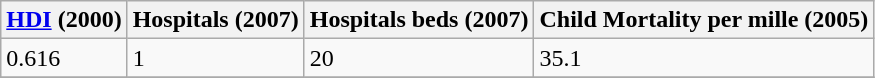<table class="wikitable" border="1">
<tr>
<th><a href='#'>HDI</a> (2000)</th>
<th>Hospitals (2007)</th>
<th>Hospitals beds (2007)</th>
<th>Child Mortality per mille (2005)</th>
</tr>
<tr>
<td>0.616</td>
<td>1</td>
<td>20</td>
<td>35.1</td>
</tr>
<tr>
</tr>
</table>
